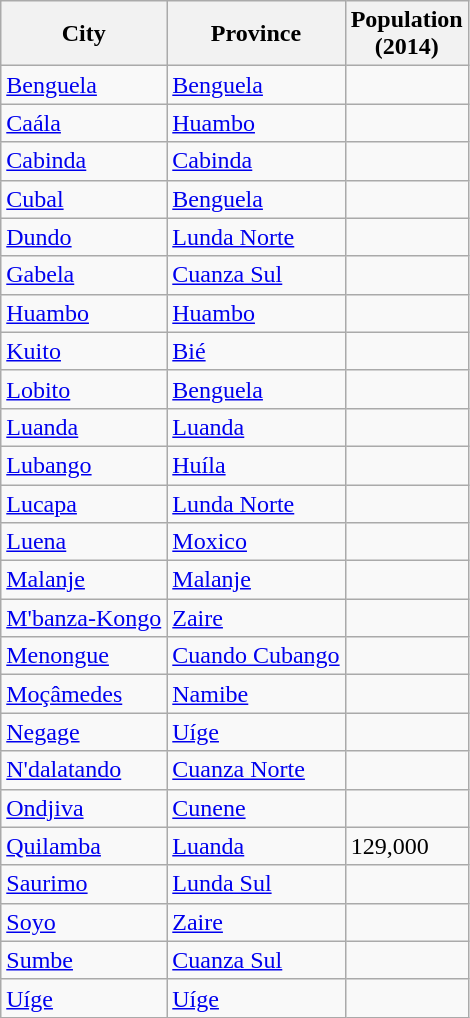<table class="wikitable sortable sticky-header col3right">
<tr>
<th>City</th>
<th>Province</th>
<th>Population<br>(2014)</th>
</tr>
<tr>
<td><a href='#'>Benguela</a></td>
<td><a href='#'>Benguela</a></td>
<td></td>
</tr>
<tr>
<td><a href='#'>Caála</a></td>
<td><a href='#'>Huambo</a></td>
<td></td>
</tr>
<tr>
<td><a href='#'>Cabinda</a></td>
<td><a href='#'>Cabinda</a></td>
<td></td>
</tr>
<tr>
<td><a href='#'>Cubal</a></td>
<td><a href='#'>Benguela</a></td>
<td></td>
</tr>
<tr>
<td><a href='#'>Dundo</a></td>
<td><a href='#'>Lunda Norte</a></td>
<td></td>
</tr>
<tr>
<td><a href='#'>Gabela</a></td>
<td><a href='#'>Cuanza Sul</a></td>
<td></td>
</tr>
<tr>
<td><a href='#'>Huambo</a></td>
<td><a href='#'>Huambo</a></td>
<td></td>
</tr>
<tr>
<td><a href='#'>Kuito</a></td>
<td><a href='#'>Bié</a></td>
<td></td>
</tr>
<tr>
<td><a href='#'>Lobito</a></td>
<td><a href='#'>Benguela</a></td>
<td></td>
</tr>
<tr>
<td><a href='#'>Luanda</a></td>
<td><a href='#'>Luanda</a></td>
<td></td>
</tr>
<tr>
<td><a href='#'>Lubango</a></td>
<td><a href='#'>Huíla</a></td>
<td></td>
</tr>
<tr>
<td><a href='#'>Lucapa</a></td>
<td><a href='#'>Lunda Norte</a></td>
<td></td>
</tr>
<tr>
<td><a href='#'>Luena</a></td>
<td><a href='#'>Moxico</a></td>
<td></td>
</tr>
<tr>
<td><a href='#'>Malanje</a></td>
<td><a href='#'>Malanje</a></td>
<td></td>
</tr>
<tr>
<td><a href='#'>M'banza-Kongo</a></td>
<td><a href='#'>Zaire</a></td>
<td></td>
</tr>
<tr>
<td><a href='#'>Menongue</a></td>
<td><a href='#'>Cuando Cubango</a></td>
<td></td>
</tr>
<tr>
<td><a href='#'>Moçâmedes</a></td>
<td><a href='#'>Namibe</a></td>
<td></td>
</tr>
<tr>
<td><a href='#'>Negage</a></td>
<td><a href='#'>Uíge</a></td>
<td></td>
</tr>
<tr>
<td><a href='#'>N'dalatando</a></td>
<td><a href='#'>Cuanza Norte</a></td>
<td></td>
</tr>
<tr>
<td><a href='#'>Ondjiva</a></td>
<td><a href='#'>Cunene</a></td>
<td></td>
</tr>
<tr>
<td><a href='#'>Quilamba</a></td>
<td><a href='#'>Luanda</a></td>
<td>129,000</td>
</tr>
<tr>
<td><a href='#'>Saurimo</a></td>
<td><a href='#'>Lunda Sul</a></td>
<td></td>
</tr>
<tr>
<td><a href='#'>Soyo</a></td>
<td><a href='#'>Zaire</a></td>
<td></td>
</tr>
<tr>
<td><a href='#'>Sumbe</a></td>
<td><a href='#'>Cuanza Sul</a></td>
<td></td>
</tr>
<tr>
<td><a href='#'>Uíge</a></td>
<td><a href='#'>Uíge</a></td>
<td></td>
</tr>
</table>
